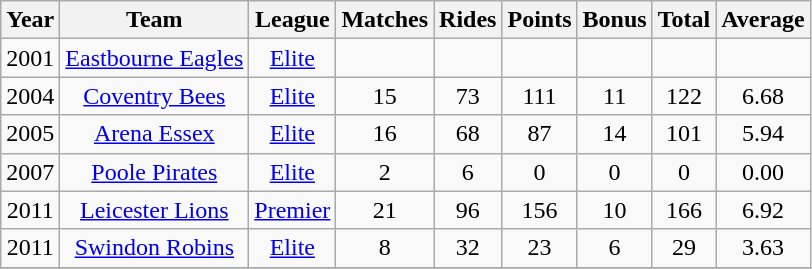<table class="wikitable" style="text-align:center;">
<tr>
<th>Year</th>
<th>Team</th>
<th>League</th>
<th>Matches</th>
<th>Rides</th>
<th>Points</th>
<th>Bonus</th>
<th>Total</th>
<th>Average</th>
</tr>
<tr>
<td>2001</td>
<td><a href='#'>Eastbourne Eagles</a></td>
<td><a href='#'>Elite</a></td>
<td></td>
<td></td>
<td></td>
<td></td>
<td></td>
<td></td>
</tr>
<tr>
<td>2004</td>
<td><a href='#'>Coventry Bees</a></td>
<td><a href='#'>Elite</a></td>
<td>15</td>
<td>73</td>
<td>111</td>
<td>11</td>
<td>122</td>
<td>6.68</td>
</tr>
<tr>
<td>2005</td>
<td><a href='#'>Arena Essex</a></td>
<td><a href='#'>Elite</a></td>
<td>16</td>
<td>68</td>
<td>87</td>
<td>14</td>
<td>101</td>
<td>5.94</td>
</tr>
<tr>
<td>2007</td>
<td><a href='#'>Poole Pirates</a></td>
<td><a href='#'>Elite</a></td>
<td>2</td>
<td>6</td>
<td>0</td>
<td>0</td>
<td>0</td>
<td>0.00</td>
</tr>
<tr>
<td>2011</td>
<td><a href='#'>Leicester Lions</a></td>
<td><a href='#'>Premier</a></td>
<td>21</td>
<td>96</td>
<td>156</td>
<td>10</td>
<td>166</td>
<td>6.92</td>
</tr>
<tr>
<td>2011</td>
<td><a href='#'>Swindon Robins</a></td>
<td><a href='#'>Elite</a></td>
<td>8</td>
<td>32</td>
<td>23</td>
<td>6</td>
<td>29</td>
<td>3.63</td>
</tr>
<tr>
</tr>
</table>
